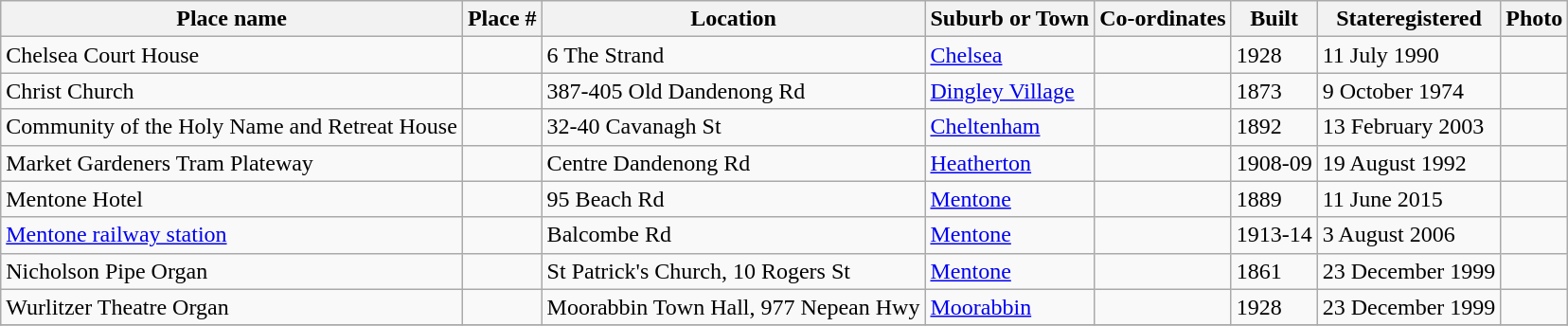<table class="wikitable sortable">
<tr>
<th>Place name</th>
<th>Place #</th>
<th>Location</th>
<th>Suburb or Town</th>
<th>Co-ordinates</th>
<th>Built</th>
<th>Stateregistered</th>
<th class="unsortable">Photo</th>
</tr>
<tr>
<td>Chelsea Court House</td>
<td></td>
<td>6 The Strand</td>
<td><a href='#'>Chelsea</a></td>
<td></td>
<td>1928</td>
<td>11 July 1990</td>
<td></td>
</tr>
<tr>
<td>Christ Church</td>
<td></td>
<td>387-405 Old Dandenong Rd</td>
<td><a href='#'>Dingley Village</a></td>
<td></td>
<td>1873</td>
<td>9 October 1974</td>
<td></td>
</tr>
<tr>
<td>Community of the Holy Name and Retreat House</td>
<td></td>
<td>32-40 Cavanagh St</td>
<td><a href='#'>Cheltenham</a></td>
<td></td>
<td>1892</td>
<td>13 February 2003</td>
<td></td>
</tr>
<tr>
<td>Market Gardeners Tram Plateway</td>
<td></td>
<td>Centre Dandenong Rd</td>
<td><a href='#'>Heatherton</a></td>
<td></td>
<td>1908-09</td>
<td>19 August 1992</td>
<td></td>
</tr>
<tr>
<td>Mentone Hotel</td>
<td></td>
<td>95 Beach Rd</td>
<td><a href='#'>Mentone</a></td>
<td></td>
<td>1889</td>
<td>11 June 2015</td>
<td></td>
</tr>
<tr>
<td><a href='#'>Mentone railway station</a></td>
<td></td>
<td>Balcombe Rd</td>
<td><a href='#'>Mentone</a></td>
<td></td>
<td>1913-14</td>
<td>3 August 2006</td>
<td></td>
</tr>
<tr>
<td>Nicholson Pipe Organ</td>
<td></td>
<td>St Patrick's Church, 10 Rogers St</td>
<td><a href='#'>Mentone</a></td>
<td></td>
<td>1861</td>
<td>23 December 1999</td>
<td></td>
</tr>
<tr>
<td>Wurlitzer Theatre Organ</td>
<td></td>
<td>Moorabbin Town Hall, 977 Nepean Hwy</td>
<td><a href='#'>Moorabbin</a></td>
<td></td>
<td>1928</td>
<td>23 December 1999</td>
<td></td>
</tr>
<tr>
</tr>
</table>
